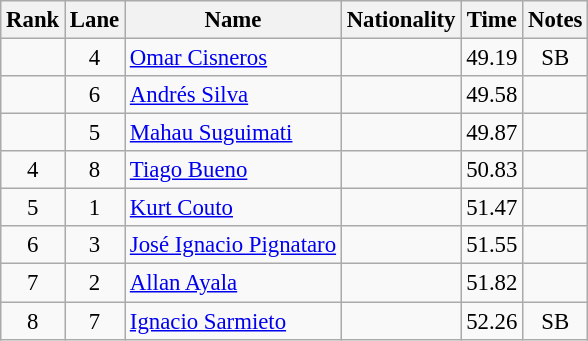<table class="wikitable sortable" style="text-align:center;font-size:95%">
<tr>
<th>Rank</th>
<th>Lane</th>
<th>Name</th>
<th>Nationality</th>
<th>Time</th>
<th>Notes</th>
</tr>
<tr>
<td></td>
<td>4</td>
<td align=left><a href='#'>Omar Cisneros</a></td>
<td align=left></td>
<td>49.19</td>
<td>SB</td>
</tr>
<tr>
<td></td>
<td>6</td>
<td align=left><a href='#'>Andrés Silva</a></td>
<td align=left></td>
<td>49.58</td>
<td></td>
</tr>
<tr>
<td></td>
<td>5</td>
<td align=left><a href='#'>Mahau Suguimati</a></td>
<td align=left></td>
<td>49.87</td>
<td></td>
</tr>
<tr>
<td>4</td>
<td>8</td>
<td align=left><a href='#'>Tiago Bueno</a></td>
<td align=left></td>
<td>50.83</td>
<td></td>
</tr>
<tr>
<td>5</td>
<td>1</td>
<td align=left><a href='#'>Kurt Couto</a></td>
<td align=left></td>
<td>51.47</td>
<td></td>
</tr>
<tr>
<td>6</td>
<td>3</td>
<td align=left><a href='#'>José Ignacio Pignataro</a></td>
<td align=left></td>
<td>51.55</td>
<td></td>
</tr>
<tr>
<td>7</td>
<td>2</td>
<td align=left><a href='#'>Allan Ayala</a></td>
<td align=left></td>
<td>51.82</td>
<td></td>
</tr>
<tr>
<td>8</td>
<td>7</td>
<td align=left><a href='#'>Ignacio Sarmieto</a></td>
<td align=left></td>
<td>52.26</td>
<td>SB</td>
</tr>
</table>
